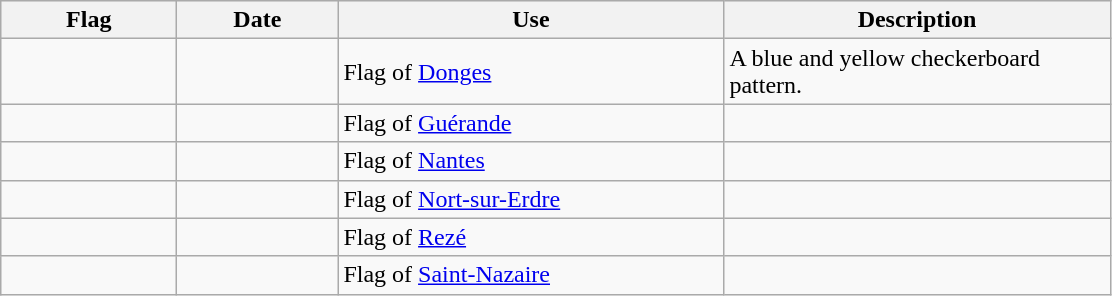<table class="wikitable">
<tr style="background:#efefef;">
<th style="width:110px;">Flag</th>
<th style="width:100px;">Date</th>
<th style="width:250px;">Use</th>
<th style="width:250px;">Description</th>
</tr>
<tr>
<td></td>
<td></td>
<td>Flag of <a href='#'>Donges</a></td>
<td>A blue and yellow checkerboard pattern.</td>
</tr>
<tr>
<td></td>
<td></td>
<td>Flag of <a href='#'>Guérande</a></td>
<td></td>
</tr>
<tr>
<td></td>
<td></td>
<td>Flag of <a href='#'>Nantes</a></td>
<td></td>
</tr>
<tr>
<td></td>
<td></td>
<td>Flag of <a href='#'>Nort-sur-Erdre</a></td>
<td></td>
</tr>
<tr>
<td></td>
<td></td>
<td>Flag of <a href='#'>Rezé</a></td>
<td></td>
</tr>
<tr>
<td></td>
<td></td>
<td>Flag of <a href='#'>Saint-Nazaire</a></td>
<td></td>
</tr>
</table>
